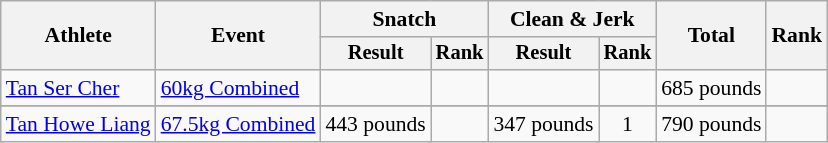<table class="wikitable" style="font-size:90%">
<tr>
<th rowspan="2">Athlete</th>
<th rowspan="2">Event</th>
<th colspan="2">Snatch</th>
<th colspan="2">Clean & Jerk</th>
<th rowspan="2">Total</th>
<th rowspan="2">Rank</th>
</tr>
<tr style="font-size:95%">
<th>Result</th>
<th>Rank</th>
<th>Result</th>
<th>Rank</th>
</tr>
<tr align="center">
<td align="left"><a href='#'>Tan Ser Cher</a></td>
<td align="left"><a href='#'>60kg Combined</a></td>
<td></td>
<td></td>
<td></td>
<td></td>
<td>685 pounds</td>
<td></td>
</tr>
<tr>
</tr>
<tr align="center">
<td><a href='#'>Tan Howe Liang</a></td>
<td><a href='#'>67.5kg Combined</a></td>
<td>443 pounds</td>
<td></td>
<td>347 pounds</td>
<td>1</td>
<td>790 pounds</td>
<td></td>
</tr>
</table>
